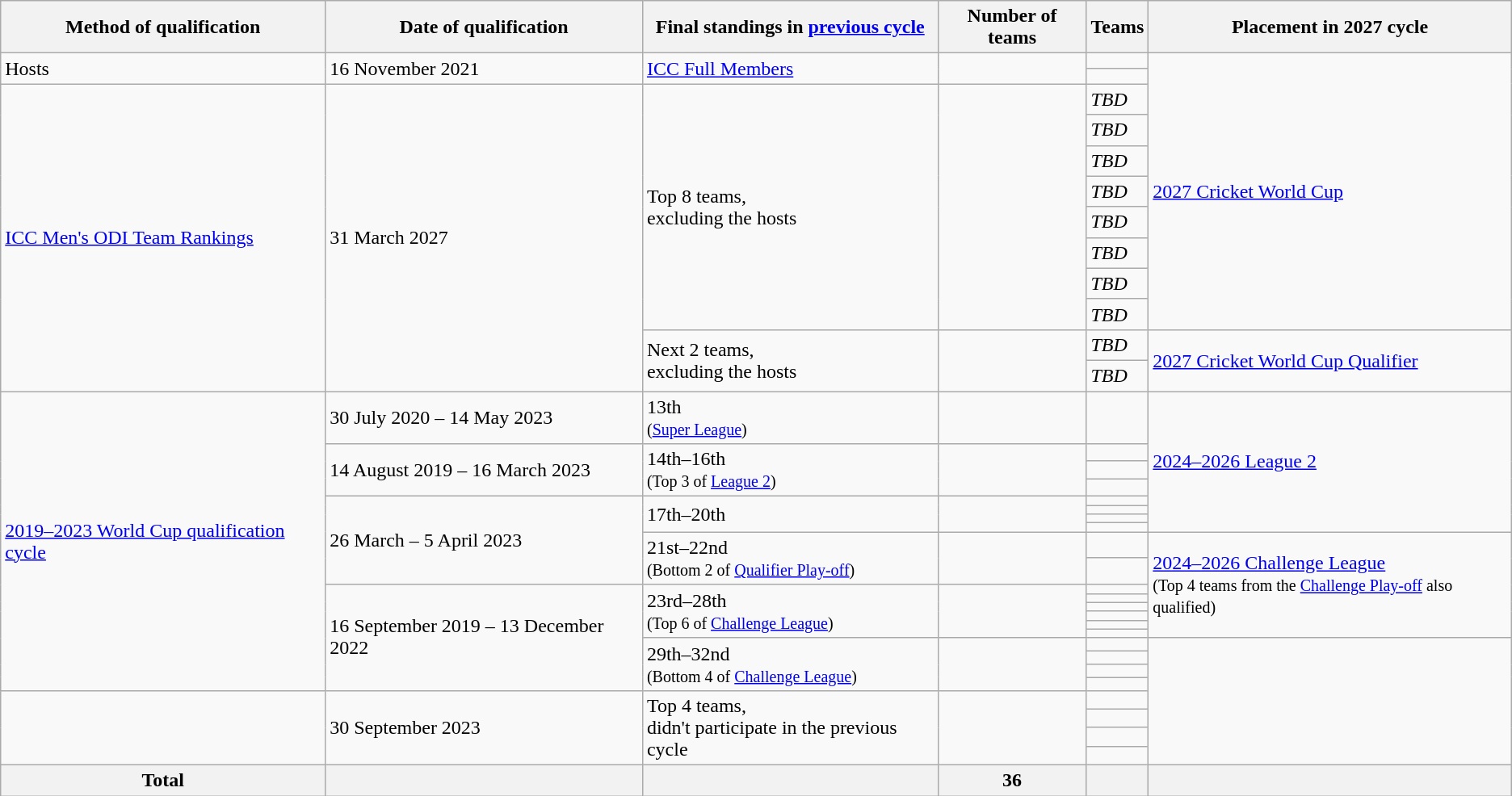<table class="wikitable sortable" style="text-align:left;">
<tr>
<th scope="col">Method of qualification</th>
<th scope="col">Date of qualification</th>
<th scope="col">Final standings in <a href='#'>previous cycle</a></th>
<th scope="col">Number of teams</th>
<th scope="col">Teams</th>
<th scope="col">Placement in 2027 cycle</th>
</tr>
<tr>
<td rowspan=2>Hosts</td>
<td rowspan="2">16 November 2021</td>
<td rowspan="2"><a href='#'>ICC Full Members</a></td>
<td rowspan="2"></td>
<td></td>
<td rowspan=10><a href='#'>2027 Cricket World Cup</a></td>
</tr>
<tr>
<td></td>
</tr>
<tr>
<td rowspan=10><a href='#'>ICC Men's ODI Team Rankings</a></td>
<td rowspan="10">31 March 2027</td>
<td rowspan="8">Top 8 teams,<br>excluding the hosts</td>
<td rowspan="8"></td>
<td> <em>TBD</em></td>
</tr>
<tr>
<td> <em>TBD</em></td>
</tr>
<tr>
<td> <em>TBD</em></td>
</tr>
<tr>
<td> <em>TBD</em></td>
</tr>
<tr>
<td> <em>TBD</em></td>
</tr>
<tr>
<td> <em>TBD</em></td>
</tr>
<tr>
<td> <em>TBD</em></td>
</tr>
<tr>
<td> <em>TBD</em></td>
</tr>
<tr>
<td rowspan="2">Next 2 teams,<br>excluding the hosts</td>
<td rowspan="2"></td>
<td> <em>TBD</em></td>
<td rowspan=2><a href='#'>2027 Cricket World Cup Qualifier</a></td>
</tr>
<tr>
<td> <em>TBD</em></td>
</tr>
<tr>
<td rowspan="20"><a href='#'>2019–2023 World Cup qualification cycle</a></td>
<td>30 July 2020 – 14 May 2023</td>
<td>13th<br><small>(<a href='#'>Super League</a>)</small></td>
<td></td>
<td></td>
<td rowspan="8"><a href='#'>2024–2026 League 2</a></td>
</tr>
<tr>
<td rowspan="3">14 August 2019 – 16 March 2023</td>
<td rowspan="3">14th–16th<br><small>(Top 3 of <a href='#'>League 2</a>)</small></td>
<td rowspan="3"></td>
<td></td>
</tr>
<tr>
<td></td>
</tr>
<tr>
<td></td>
</tr>
<tr>
<td rowspan="6">26 March – 5 April 2023</td>
<td rowspan="4">17th–20th<br><small></small></td>
<td rowspan="4"></td>
<td></td>
</tr>
<tr>
<td></td>
</tr>
<tr>
<td></td>
</tr>
<tr>
<td></td>
</tr>
<tr>
<td rowspan="2">21st–22nd<br><small>(Bottom 2 of <a href='#'>Qualifier Play-off</a>)</small></td>
<td rowspan="2"></td>
<td></td>
<td rowspan="8"><a href='#'>2024–2026 Challenge League</a><br><small>(Top 4 teams from the <a href='#'>Challenge Play-off</a> also qualified)</small></td>
</tr>
<tr>
<td></td>
</tr>
<tr>
<td rowspan="10">16 September 2019 – 13 December 2022</td>
<td rowspan="6">23rd–28th<br><small>(Top 6 of <a href='#'>Challenge League</a>)</small></td>
<td rowspan="6"></td>
<td></td>
</tr>
<tr>
<td></td>
</tr>
<tr>
<td></td>
</tr>
<tr>
<td></td>
</tr>
<tr>
<td></td>
</tr>
<tr>
<td></td>
</tr>
<tr>
<td rowspan="4">29th–32nd<br><small>(Bottom 4 of <a href='#'>Challenge League</a>)</small></td>
<td rowspan="4"></td>
<td></td>
<td rowspan=8></td>
</tr>
<tr>
<td></td>
</tr>
<tr>
<td></td>
</tr>
<tr>
<td></td>
</tr>
<tr>
<td rowspan=4></td>
<td rowspan=4>30 September 2023</td>
<td rowspan="4">Top 4 teams,<br>didn't participate in the previous cycle</td>
<td rowspan="4"></td>
<td></td>
</tr>
<tr>
<td></td>
</tr>
<tr>
<td></td>
</tr>
<tr>
<td></td>
</tr>
<tr class="sortbottom">
<th>Total</th>
<th></th>
<th></th>
<th>36</th>
<th></th>
<th></th>
</tr>
</table>
